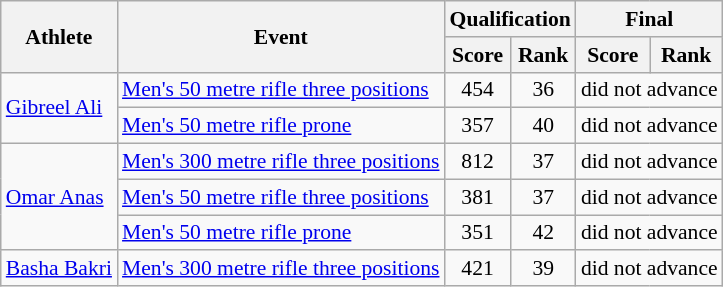<table class="wikitable" style="font-size:90%">
<tr>
<th rowspan="2">Athlete</th>
<th rowspan="2">Event</th>
<th colspan="2">Qualification</th>
<th colspan="2">Final</th>
</tr>
<tr>
<th>Score</th>
<th>Rank</th>
<th>Score</th>
<th>Rank</th>
</tr>
<tr>
<td rowspan=2><a href='#'>Gibreel Ali</a></td>
<td><a href='#'>Men's 50 metre rifle three positions</a></td>
<td align="center">454</td>
<td align="center">36</td>
<td colspan=2>did not advance</td>
</tr>
<tr>
<td><a href='#'>Men's 50 metre rifle prone</a></td>
<td align="center">357</td>
<td align="center">40</td>
<td colspan=2>did not advance</td>
</tr>
<tr>
<td rowspan=3><a href='#'>Omar Anas</a></td>
<td><a href='#'>Men's 300 metre rifle three positions</a></td>
<td align="center">812</td>
<td align="center">37</td>
<td colspan=2>did not advance</td>
</tr>
<tr>
<td><a href='#'>Men's 50 metre rifle three positions</a></td>
<td align="center">381</td>
<td align="center">37</td>
<td colspan=2>did not advance</td>
</tr>
<tr>
<td><a href='#'>Men's 50 metre rifle prone</a></td>
<td align="center">351</td>
<td align="center">42</td>
<td colspan=2>did not advance</td>
</tr>
<tr>
<td rowspan=1><a href='#'>Basha Bakri</a></td>
<td><a href='#'>Men's 300 metre rifle three positions</a></td>
<td align="center">421</td>
<td align="center">39</td>
<td colspan=2>did not advance</td>
</tr>
</table>
